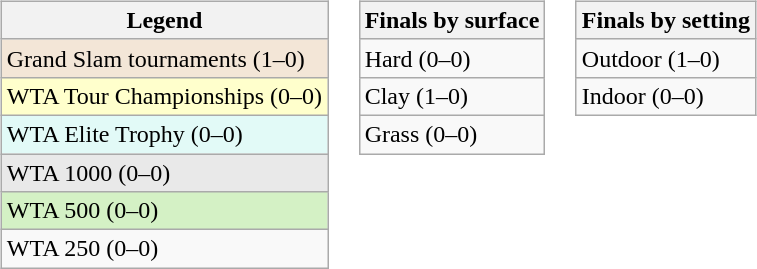<table>
<tr valign=top>
<td><br><table class="wikitable">
<tr>
<th>Legend</th>
</tr>
<tr>
<td style="background:#f3e6d7">Grand Slam tournaments (1–0)</td>
</tr>
<tr>
<td style="background:#ffc">WTA Tour Championships (0–0)</td>
</tr>
<tr>
<td style="background:#e2faf7">WTA Elite Trophy (0–0)</td>
</tr>
<tr>
<td style="background:#e9e9e9">WTA 1000 (0–0)</td>
</tr>
<tr>
<td style="background:#d4f1c5">WTA 500 (0–0)</td>
</tr>
<tr>
<td>WTA 250 (0–0)</td>
</tr>
</table>
</td>
<td><br><table class="wikitable">
<tr>
<th>Finals by surface</th>
</tr>
<tr>
<td>Hard (0–0)</td>
</tr>
<tr>
<td>Clay (1–0)</td>
</tr>
<tr>
<td>Grass (0–0)</td>
</tr>
</table>
</td>
<td><br><table class="wikitable">
<tr>
<th>Finals by setting</th>
</tr>
<tr>
<td>Outdoor (1–0)</td>
</tr>
<tr>
<td>Indoor (0–0)</td>
</tr>
</table>
</td>
</tr>
</table>
